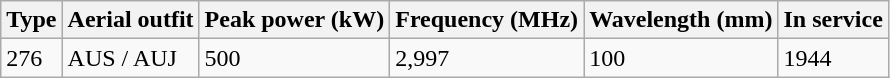<table class="wikitable">
<tr>
<th>Type</th>
<th>Aerial outfit</th>
<th>Peak power (kW)</th>
<th>Frequency (MHz)</th>
<th>Wavelength (mm)</th>
<th>In service</th>
</tr>
<tr>
<td>276</td>
<td>AUS / AUJ</td>
<td>500</td>
<td>2,997</td>
<td>100</td>
<td>1944</td>
</tr>
</table>
